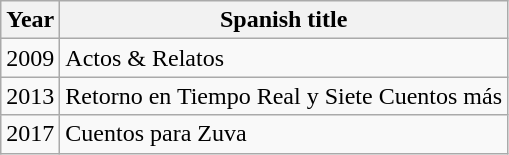<table class="wikitable">
<tr>
<th>Year</th>
<th>Spanish title</th>
</tr>
<tr>
<td>2009</td>
<td>Actos & Relatos</td>
</tr>
<tr>
<td>2013</td>
<td>Retorno en Tiempo Real y Siete Cuentos más</td>
</tr>
<tr>
<td>2017</td>
<td>Cuentos para Zuva</td>
</tr>
</table>
